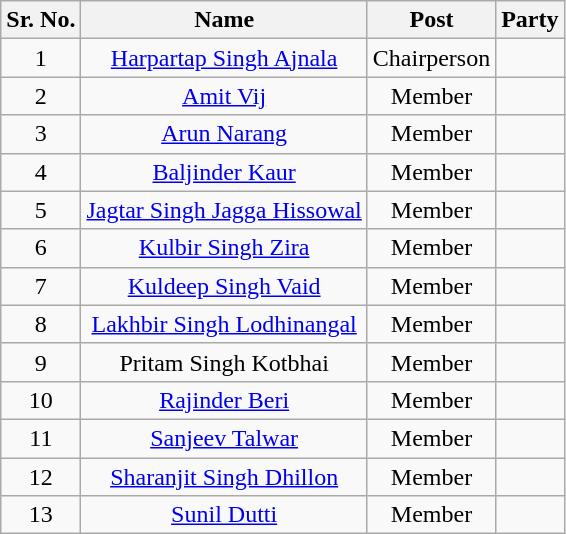<table class="wikitable sortable">
<tr>
<th>Sr. No.</th>
<th>Name</th>
<th>Post</th>
<th colspan="2">Party</th>
</tr>
<tr align="center">
<td>1</td>
<td><a href='#'>Harpartap Singh Ajnala</a></td>
<td>Chairperson</td>
<td></td>
</tr>
<tr align="center">
<td>2</td>
<td><a href='#'>Amit Vij</a></td>
<td>Member</td>
<td></td>
</tr>
<tr align="center">
<td>3</td>
<td><a href='#'>Arun Narang</a></td>
<td>Member</td>
<td></td>
</tr>
<tr align="center">
<td>4</td>
<td><a href='#'>Baljinder Kaur</a></td>
<td>Member</td>
<td></td>
</tr>
<tr align="center">
<td>5</td>
<td><a href='#'>Jagtar Singh Jagga Hissowal</a></td>
<td>Member</td>
<td></td>
</tr>
<tr align="center">
<td>6</td>
<td><a href='#'>Kulbir Singh Zira</a></td>
<td>Member</td>
<td></td>
</tr>
<tr align="center">
<td>7</td>
<td><a href='#'>Kuldeep Singh Vaid</a></td>
<td>Member</td>
<td></td>
</tr>
<tr align="center">
<td>8</td>
<td><a href='#'>Lakhbir Singh Lodhinangal</a></td>
<td>Member</td>
<td></td>
</tr>
<tr align="center">
<td>9</td>
<td>Pritam Singh Kotbhai</td>
<td>Member</td>
<td></td>
</tr>
<tr align="center">
<td>10</td>
<td><a href='#'>Rajinder Beri</a></td>
<td>Member</td>
<td></td>
</tr>
<tr align="center">
<td>11</td>
<td><a href='#'>Sanjeev Talwar</a></td>
<td>Member</td>
<td></td>
</tr>
<tr align="center">
<td>12</td>
<td><a href='#'>Sharanjit Singh Dhillon</a></td>
<td>Member</td>
<td></td>
</tr>
<tr align="center">
<td>13</td>
<td><a href='#'>Sunil Dutti</a></td>
<td>Member</td>
<td></td>
</tr>
</table>
